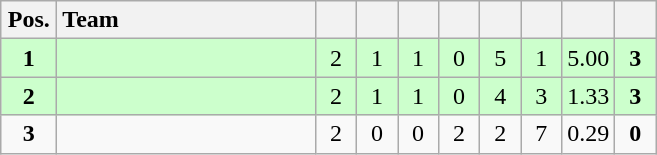<table class="wikitable" style="text-align: center;">
<tr>
<th width=30>Pos.</th>
<th width=165 style="text-align:left;">Team</th>
<th width=20></th>
<th width=20></th>
<th width=20></th>
<th width=20></th>
<th width=20></th>
<th width=20></th>
<th width=20></th>
<th width=20></th>
</tr>
<tr style="background:#ccffcc;">
<td><strong>1</strong></td>
<td style="text-align:left;"></td>
<td>2</td>
<td>1</td>
<td>1</td>
<td>0</td>
<td>5</td>
<td>1</td>
<td>5.00</td>
<td><strong>3</strong></td>
</tr>
<tr style="background:#ccffcc;">
<td><strong>2</strong></td>
<td style="text-align:left;"></td>
<td>2</td>
<td>1</td>
<td>1</td>
<td>0</td>
<td>4</td>
<td>3</td>
<td>1.33</td>
<td><strong>3</strong></td>
</tr>
<tr>
<td><strong>3</strong></td>
<td style="text-align:left;"></td>
<td>2</td>
<td>0</td>
<td>0</td>
<td>2</td>
<td>2</td>
<td>7</td>
<td>0.29</td>
<td><strong>0</strong></td>
</tr>
</table>
